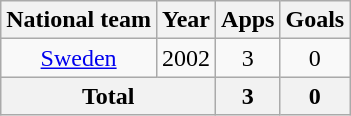<table class="wikitable" style="text-align:center">
<tr>
<th>National team</th>
<th>Year</th>
<th>Apps</th>
<th>Goals</th>
</tr>
<tr>
<td><a href='#'>Sweden</a></td>
<td>2002</td>
<td>3</td>
<td>0</td>
</tr>
<tr>
<th colspan="2">Total</th>
<th>3</th>
<th>0</th>
</tr>
</table>
